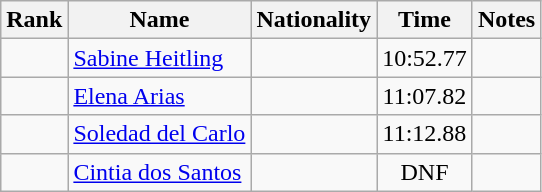<table class="wikitable sortable" style="text-align:center">
<tr>
<th>Rank</th>
<th>Name</th>
<th>Nationality</th>
<th>Time</th>
<th>Notes</th>
</tr>
<tr>
<td align=center></td>
<td align=left><a href='#'>Sabine Heitling</a></td>
<td align=left></td>
<td>10:52.77</td>
<td></td>
</tr>
<tr>
<td align=center></td>
<td align=left><a href='#'>Elena Arias</a></td>
<td align=left></td>
<td>11:07.82</td>
<td></td>
</tr>
<tr>
<td align=center></td>
<td align=left><a href='#'>Soledad del Carlo</a></td>
<td align=left></td>
<td>11:12.88</td>
<td></td>
</tr>
<tr>
<td align=center></td>
<td align=left><a href='#'>Cintia dos Santos</a></td>
<td align=left></td>
<td>DNF</td>
<td></td>
</tr>
</table>
